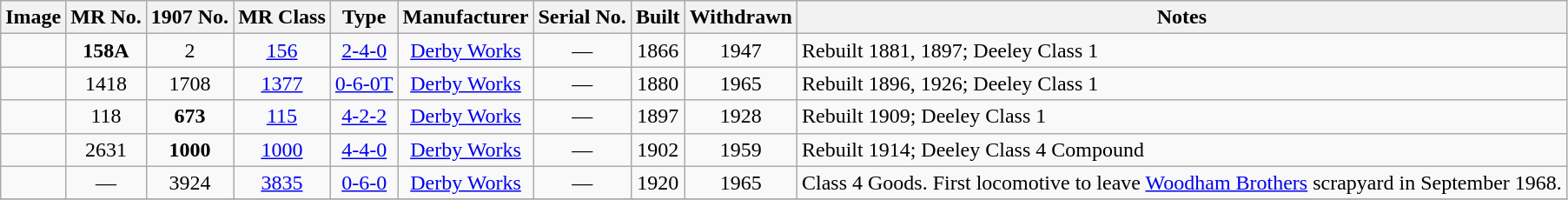<table class=wikitable style=text-align:center>
<tr>
<th>Image</th>
<th>MR No.</th>
<th>1907 No.</th>
<th>MR Class</th>
<th>Type</th>
<th>Manufacturer</th>
<th>Serial No.</th>
<th>Built</th>
<th>Withdrawn</th>
<th>Notes</th>
</tr>
<tr>
<td></td>
<td><strong>158A</strong></td>
<td>2</td>
<td><a href='#'>156</a></td>
<td><a href='#'>2-4-0</a></td>
<td><a href='#'>Derby Works</a></td>
<td>—</td>
<td>1866</td>
<td>1947</td>
<td align=left> Rebuilt 1881, 1897; Deeley Class 1</td>
</tr>
<tr>
<td></td>
<td>1418</td>
<td>1708</td>
<td><a href='#'>1377</a></td>
<td><a href='#'>0-6-0T</a></td>
<td><a href='#'>Derby Works</a></td>
<td>—</td>
<td>1880</td>
<td>1965</td>
<td align=left> Rebuilt 1896, 1926; Deeley Class 1</td>
</tr>
<tr>
<td></td>
<td>118</td>
<td><strong>673</strong></td>
<td><a href='#'>115</a></td>
<td><a href='#'>4-2-2</a></td>
<td><a href='#'>Derby Works</a></td>
<td>—</td>
<td>1897</td>
<td>1928</td>
<td align=left> Rebuilt 1909; Deeley Class 1</td>
</tr>
<tr>
<td></td>
<td>2631</td>
<td><strong>1000</strong></td>
<td><a href='#'>1000</a></td>
<td><a href='#'>4-4-0</a></td>
<td><a href='#'>Derby Works</a></td>
<td>—</td>
<td>1902</td>
<td>1959</td>
<td align=left> Rebuilt 1914; Deeley Class 4 Compound</td>
</tr>
<tr>
<td></td>
<td>—</td>
<td>3924</td>
<td><a href='#'>3835</a></td>
<td><a href='#'>0-6-0</a></td>
<td><a href='#'>Derby Works</a></td>
<td>—</td>
<td>1920</td>
<td>1965</td>
<td align=left> Class 4 Goods. First locomotive to leave <a href='#'>Woodham Brothers</a> scrapyard in September 1968.</td>
</tr>
<tr>
</tr>
</table>
